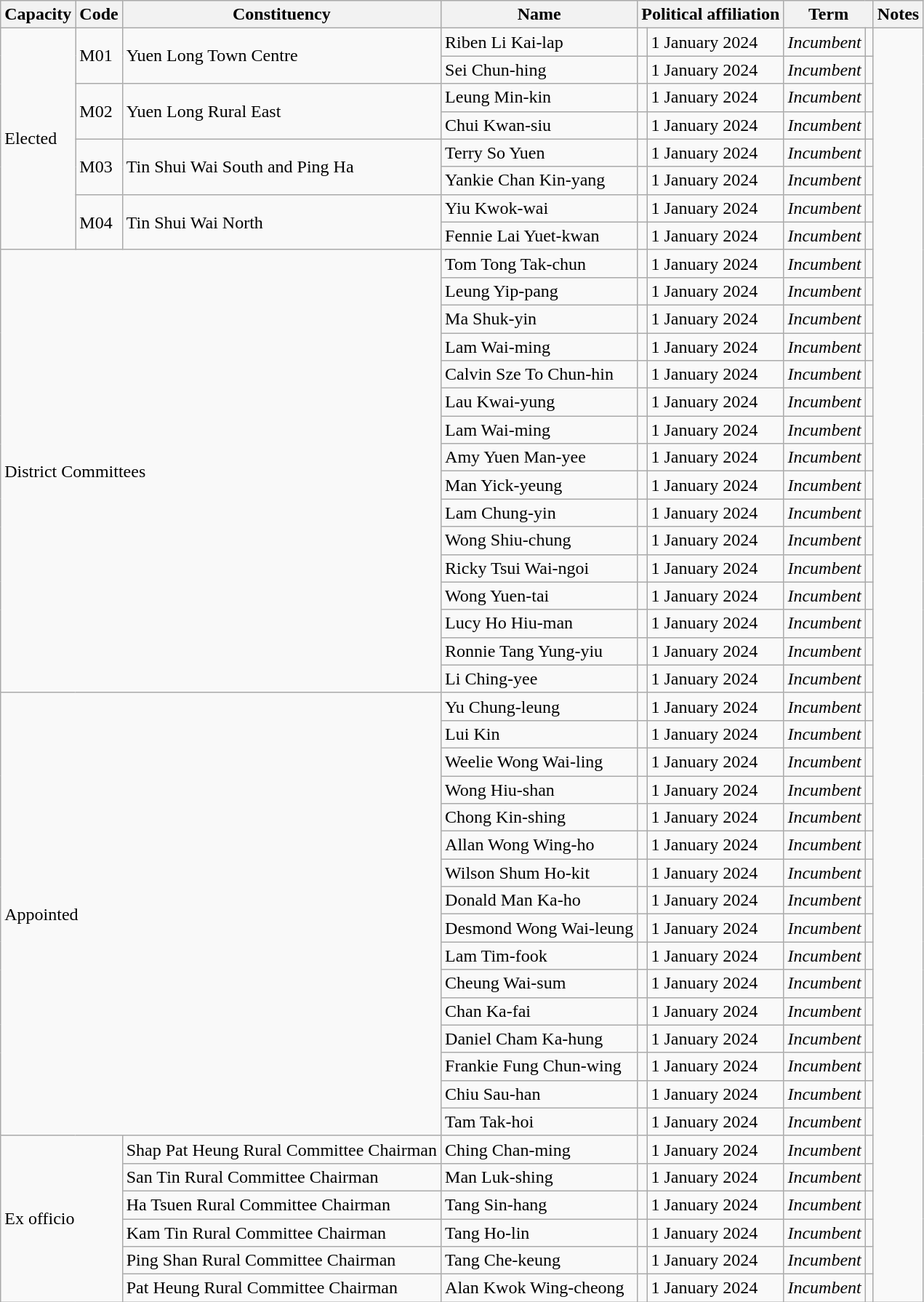<table class="wikitable sortable" border=1>
<tr>
<th>Capacity</th>
<th>Code</th>
<th>Constituency</th>
<th>Name</th>
<th colspan=2>Political affiliation</th>
<th colspan="2">Term</th>
<th class="unsortable">Notes</th>
</tr>
<tr>
<td rowspan="8">Elected</td>
<td rowspan="2">M01</td>
<td rowspan="2">Yuen Long Town Centre</td>
<td>Riben Li Kai-lap</td>
<td></td>
<td>1 January 2024</td>
<td><em>Incumbent</em></td>
<td></td>
</tr>
<tr>
<td>Sei Chun-hing</td>
<td></td>
<td>1 January 2024</td>
<td><em>Incumbent</em></td>
<td></td>
</tr>
<tr>
<td rowspan="2">M02</td>
<td rowspan="2">Yuen Long Rural East</td>
<td>Leung Min-kin</td>
<td></td>
<td>1 January 2024</td>
<td><em>Incumbent</em></td>
<td></td>
</tr>
<tr>
<td>Chui Kwan-siu</td>
<td></td>
<td>1 January 2024</td>
<td><em>Incumbent</em></td>
<td></td>
</tr>
<tr>
<td rowspan="2">M03</td>
<td rowspan="2">Tin Shui Wai South and Ping Ha</td>
<td>Terry So Yuen</td>
<td></td>
<td>1 January 2024</td>
<td><em>Incumbent</em></td>
<td></td>
</tr>
<tr>
<td>Yankie Chan Kin-yang</td>
<td></td>
<td>1 January 2024</td>
<td><em>Incumbent</em></td>
<td></td>
</tr>
<tr>
<td rowspan="2">M04</td>
<td rowspan="2">Tin Shui Wai North</td>
<td>Yiu Kwok-wai</td>
<td></td>
<td>1 January 2024</td>
<td><em>Incumbent</em></td>
<td></td>
</tr>
<tr>
<td>Fennie Lai Yuet-kwan</td>
<td></td>
<td>1 January 2024</td>
<td><em>Incumbent</em></td>
<td></td>
</tr>
<tr>
<td colspan="3" rowspan="16">District Committees</td>
<td>Tom Tong Tak-chun</td>
<td></td>
<td>1 January 2024</td>
<td><em>Incumbent</em></td>
<td></td>
</tr>
<tr>
<td>Leung Yip-pang</td>
<td></td>
<td>1 January 2024</td>
<td><em>Incumbent</em></td>
<td></td>
</tr>
<tr>
<td>Ma Shuk-yin</td>
<td></td>
<td>1 January 2024</td>
<td><em>Incumbent</em></td>
<td></td>
</tr>
<tr>
<td>Lam Wai-ming</td>
<td></td>
<td>1 January 2024</td>
<td><em>Incumbent</em></td>
<td></td>
</tr>
<tr>
<td>Calvin Sze To Chun-hin</td>
<td></td>
<td>1 January 2024</td>
<td><em>Incumbent</em></td>
<td></td>
</tr>
<tr>
<td>Lau Kwai-yung</td>
<td></td>
<td>1 January 2024</td>
<td><em>Incumbent</em></td>
<td></td>
</tr>
<tr>
<td>Lam Wai-ming</td>
<td></td>
<td>1 January 2024</td>
<td><em>Incumbent</em></td>
<td></td>
</tr>
<tr>
<td>Amy Yuen Man-yee</td>
<td></td>
<td>1 January 2024</td>
<td><em>Incumbent</em></td>
<td></td>
</tr>
<tr>
<td>Man Yick-yeung</td>
<td></td>
<td>1 January 2024</td>
<td><em>Incumbent</em></td>
<td></td>
</tr>
<tr>
<td>Lam Chung-yin</td>
<td></td>
<td>1 January 2024</td>
<td><em>Incumbent</em></td>
<td></td>
</tr>
<tr>
<td>Wong Shiu-chung</td>
<td></td>
<td>1 January 2024</td>
<td><em>Incumbent</em></td>
<td></td>
</tr>
<tr>
<td>Ricky Tsui Wai-ngoi</td>
<td></td>
<td>1 January 2024</td>
<td><em>Incumbent</em></td>
<td></td>
</tr>
<tr>
<td>Wong Yuen-tai</td>
<td></td>
<td>1 January 2024</td>
<td><em>Incumbent</em></td>
<td></td>
</tr>
<tr>
<td>Lucy Ho Hiu-man</td>
<td></td>
<td>1 January 2024</td>
<td><em>Incumbent</em></td>
<td></td>
</tr>
<tr>
<td>Ronnie Tang Yung-yiu</td>
<td></td>
<td>1 January 2024</td>
<td><em>Incumbent</em></td>
<td></td>
</tr>
<tr>
<td>Li Ching-yee</td>
<td></td>
<td>1 January 2024</td>
<td><em>Incumbent</em></td>
<td></td>
</tr>
<tr>
<td colspan="3" rowspan="16">Appointed</td>
<td>Yu Chung-leung</td>
<td></td>
<td>1 January 2024</td>
<td><em>Incumbent</em></td>
<td></td>
</tr>
<tr>
<td>Lui Kin</td>
<td></td>
<td>1 January 2024</td>
<td><em>Incumbent</em></td>
<td></td>
</tr>
<tr>
<td>Weelie Wong Wai-ling</td>
<td></td>
<td>1 January 2024</td>
<td><em>Incumbent</em></td>
<td></td>
</tr>
<tr>
<td>Wong Hiu-shan</td>
<td></td>
<td>1 January 2024</td>
<td><em>Incumbent</em></td>
<td></td>
</tr>
<tr>
<td>Chong Kin-shing</td>
<td></td>
<td>1 January 2024</td>
<td><em>Incumbent</em></td>
<td></td>
</tr>
<tr>
<td>Allan Wong Wing-ho</td>
<td></td>
<td>1 January 2024</td>
<td><em>Incumbent</em></td>
<td></td>
</tr>
<tr>
<td>Wilson Shum Ho-kit</td>
<td></td>
<td>1 January 2024</td>
<td><em>Incumbent</em></td>
<td></td>
</tr>
<tr>
<td>Donald Man Ka-ho</td>
<td></td>
<td>1 January 2024</td>
<td><em>Incumbent</em></td>
<td></td>
</tr>
<tr>
<td>Desmond Wong Wai-leung</td>
<td></td>
<td>1 January 2024</td>
<td><em>Incumbent</em></td>
<td></td>
</tr>
<tr>
<td>Lam Tim-fook</td>
<td></td>
<td>1 January 2024</td>
<td><em>Incumbent</em></td>
<td></td>
</tr>
<tr>
<td>Cheung Wai-sum</td>
<td></td>
<td>1 January 2024</td>
<td><em>Incumbent</em></td>
<td></td>
</tr>
<tr>
<td>Chan Ka-fai</td>
<td></td>
<td>1 January 2024</td>
<td><em>Incumbent</em></td>
<td></td>
</tr>
<tr>
<td>Daniel Cham Ka-hung</td>
<td></td>
<td>1 January 2024</td>
<td><em>Incumbent</em></td>
<td></td>
</tr>
<tr>
<td>Frankie Fung Chun-wing</td>
<td></td>
<td>1 January 2024</td>
<td><em>Incumbent</em></td>
<td></td>
</tr>
<tr>
<td>Chiu Sau-han</td>
<td></td>
<td>1 January 2024</td>
<td><em>Incumbent</em></td>
<td></td>
</tr>
<tr>
<td>Tam Tak-hoi</td>
<td></td>
<td>1 January 2024</td>
<td><em>Incumbent</em></td>
<td></td>
</tr>
<tr>
<td colspan="2" rowspan="6">Ex officio</td>
<td>Shap Pat Heung Rural Committee Chairman</td>
<td>Ching Chan-ming</td>
<td></td>
<td>1 January 2024</td>
<td><em>Incumbent</em></td>
<td></td>
</tr>
<tr>
<td>San Tin Rural Committee Chairman</td>
<td>Man Luk-shing</td>
<td></td>
<td>1 January 2024</td>
<td><em>Incumbent</em></td>
<td></td>
</tr>
<tr>
<td>Ha Tsuen Rural Committee Chairman</td>
<td>Tang Sin-hang</td>
<td></td>
<td>1 January 2024</td>
<td><em>Incumbent</em></td>
<td></td>
</tr>
<tr>
<td>Kam Tin Rural Committee Chairman</td>
<td>Tang Ho-lin</td>
<td></td>
<td>1 January 2024</td>
<td><em>Incumbent</em></td>
<td></td>
</tr>
<tr>
<td>Ping Shan Rural Committee Chairman</td>
<td>Tang Che-keung</td>
<td></td>
<td>1 January 2024</td>
<td><em>Incumbent</em></td>
<td></td>
</tr>
<tr>
<td>Pat Heung Rural Committee Chairman</td>
<td>Alan Kwok Wing-cheong</td>
<td></td>
<td>1 January 2024</td>
<td><em>Incumbent</em></td>
<td></td>
</tr>
</table>
